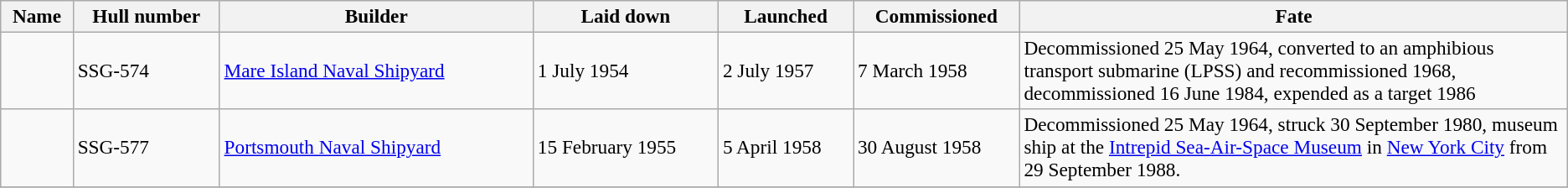<table class="wikitable" style="font-size:97%;">
<tr>
<th>Name</th>
<th>Hull number</th>
<th width="20%">Builder</th>
<th>Laid down</th>
<th>Launched</th>
<th>Commissioned</th>
<th width="35%">Fate</th>
</tr>
<tr>
<td></td>
<td>SSG-574</td>
<td><a href='#'>Mare Island Naval Shipyard</a></td>
<td>1 July 1954</td>
<td>2 July 1957</td>
<td>7 March 1958</td>
<td>Decommissioned 25 May 1964, converted to an amphibious transport submarine (LPSS) and recommissioned 1968, decommissioned 16 June 1984, expended as a target 1986</td>
</tr>
<tr>
<td></td>
<td>SSG-577</td>
<td><a href='#'>Portsmouth Naval Shipyard</a></td>
<td>15 February 1955</td>
<td>5 April 1958</td>
<td>30 August 1958</td>
<td>Decommissioned 25 May 1964, struck 30 September 1980, museum ship at the <a href='#'>Intrepid Sea-Air-Space Museum</a> in <a href='#'>New York City</a> from 29 September 1988.</td>
</tr>
<tr>
</tr>
</table>
